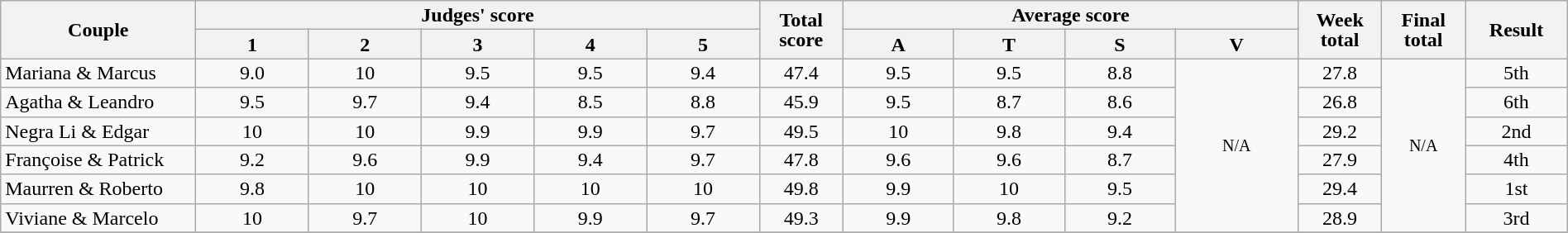<table class="wikitable" style="font-size:100%; line-height:16px; text-align:center" width="100%">
<tr>
<th rowspan=2 width=150>Couple</th>
<th colspan=5 width=185>Judges' score</th>
<th rowspan=2 width=060>Total score</th>
<th colspan=4 width=148>Average score</th>
<th rowspan=2 width=060>Week total</th>
<th rowspan=2 width=060>Final total</th>
<th rowspan=2 width=075>Result</th>
</tr>
<tr>
<th>1</th>
<th>2</th>
<th>3</th>
<th>4</th>
<th>5</th>
<th>A</th>
<th>T</th>
<th>S</th>
<th>V</th>
</tr>
<tr>
<td align="left">Mariana & Marcus</td>
<td>9.0</td>
<td>10</td>
<td>9.5</td>
<td>9.5</td>
<td>9.4</td>
<td>47.4</td>
<td>9.5</td>
<td>9.5</td>
<td>8.8</td>
<td rowspan=6><small>N/A</small></td>
<td>27.8</td>
<td rowspan=6><small>N/A</small></td>
<td>5th</td>
</tr>
<tr>
<td align="left">Agatha & Leandro</td>
<td>9.5</td>
<td>9.7</td>
<td>9.4</td>
<td>8.5</td>
<td>8.8</td>
<td>45.9</td>
<td>9.5</td>
<td>8.7</td>
<td>8.6</td>
<td>26.8</td>
<td>6th</td>
</tr>
<tr>
<td align="left">Negra Li & Edgar</td>
<td>10</td>
<td>10</td>
<td>9.9</td>
<td>9.9</td>
<td>9.7</td>
<td>49.5</td>
<td>10</td>
<td>9.8</td>
<td>9.4</td>
<td>29.2</td>
<td>2nd</td>
</tr>
<tr>
<td align="left">Françoise & Patrick</td>
<td>9.2</td>
<td>9.6</td>
<td>9.9</td>
<td>9.4</td>
<td>9.7</td>
<td>47.8</td>
<td>9.6</td>
<td>9.6</td>
<td>8.7</td>
<td>27.9</td>
<td>4th</td>
</tr>
<tr>
<td align="left">Maurren & Roberto</td>
<td>9.8</td>
<td>10</td>
<td>10</td>
<td>10</td>
<td>10</td>
<td>49.8</td>
<td>9.9</td>
<td>10</td>
<td>9.5</td>
<td>29.4</td>
<td>1st</td>
</tr>
<tr>
<td align="left">Viviane & Marcelo</td>
<td>10</td>
<td>9.7</td>
<td>10</td>
<td>9.9</td>
<td>9.7</td>
<td>49.3</td>
<td>9.9</td>
<td>9.8</td>
<td>9.2</td>
<td>28.9</td>
<td>3rd</td>
</tr>
<tr>
</tr>
</table>
